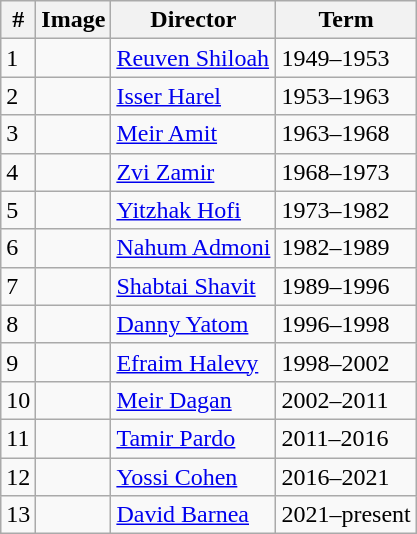<table class="wikitable">
<tr>
<th>#</th>
<th>Image</th>
<th>Director</th>
<th>Term</th>
</tr>
<tr>
<td>1</td>
<td></td>
<td><a href='#'>Reuven Shiloah</a></td>
<td>1949–1953</td>
</tr>
<tr>
<td>2</td>
<td></td>
<td><a href='#'>Isser Harel</a></td>
<td>1953–1963</td>
</tr>
<tr>
<td>3</td>
<td></td>
<td><a href='#'>Meir Amit</a></td>
<td>1963–1968</td>
</tr>
<tr>
<td>4</td>
<td></td>
<td><a href='#'>Zvi Zamir</a></td>
<td>1968–1973</td>
</tr>
<tr>
<td>5</td>
<td></td>
<td><a href='#'>Yitzhak Hofi</a></td>
<td>1973–1982</td>
</tr>
<tr>
<td>6</td>
<td></td>
<td><a href='#'>Nahum Admoni</a></td>
<td>1982–1989</td>
</tr>
<tr>
<td>7</td>
<td></td>
<td><a href='#'>Shabtai Shavit</a></td>
<td>1989–1996</td>
</tr>
<tr>
<td>8</td>
<td></td>
<td><a href='#'>Danny Yatom</a></td>
<td>1996–1998</td>
</tr>
<tr>
<td>9</td>
<td></td>
<td><a href='#'>Efraim Halevy</a></td>
<td>1998–2002</td>
</tr>
<tr>
<td>10</td>
<td></td>
<td><a href='#'>Meir Dagan</a></td>
<td>2002–2011</td>
</tr>
<tr>
<td>11</td>
<td></td>
<td><a href='#'>Tamir Pardo</a></td>
<td>2011–2016</td>
</tr>
<tr>
<td>12</td>
<td></td>
<td><a href='#'>Yossi Cohen</a></td>
<td>2016–2021</td>
</tr>
<tr>
<td>13</td>
<td></td>
<td><a href='#'>David Barnea</a></td>
<td>2021–present</td>
</tr>
</table>
